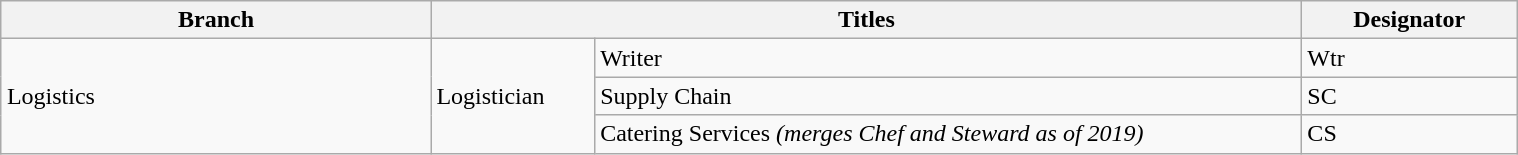<table class="wikitable" style="width:80%; margin:auto;">
<tr>
<th style="width:20%">Branch</th>
<th style="width:40%" colspan="2">Titles</th>
<th style="width:10%">Designator</th>
</tr>
<tr>
<td rowspan="3">Logistics</td>
<td rowspan="3">Logistician</td>
<td>Writer</td>
<td>Wtr</td>
</tr>
<tr>
<td>Supply Chain</td>
<td>SC</td>
</tr>
<tr>
<td>Catering Services <em>(merges Chef and Steward as of 2019)</em></td>
<td>CS</td>
</tr>
</table>
